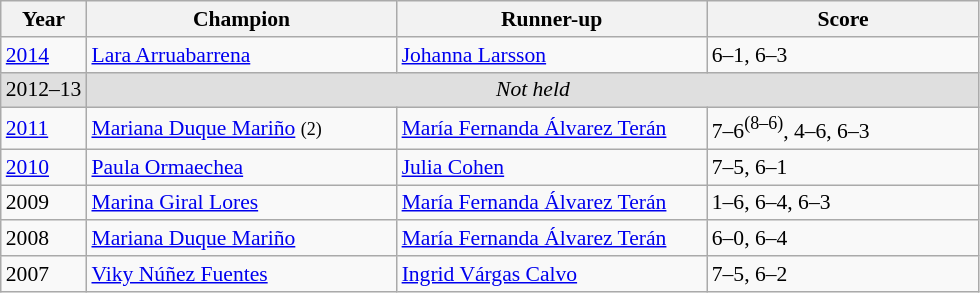<table class="wikitable" style="font-size:90%">
<tr>
<th>Year</th>
<th width="200">Champion</th>
<th width="200">Runner-up</th>
<th width="175">Score</th>
</tr>
<tr>
<td><a href='#'>2014</a></td>
<td> <a href='#'>Lara Arruabarrena</a></td>
<td> <a href='#'>Johanna Larsson</a></td>
<td>6–1, 6–3</td>
</tr>
<tr>
<td style="background:#dfdfdf">2012–13</td>
<td colspan=3 align=center style="background:#dfdfdf"><em>Not held</em></td>
</tr>
<tr>
<td><a href='#'>2011</a></td>
<td> <a href='#'>Mariana Duque Mariño</a> <small>(2)</small></td>
<td> <a href='#'>María Fernanda Álvarez Terán</a></td>
<td>7–6<sup>(8–6)</sup>, 4–6, 6–3</td>
</tr>
<tr>
<td><a href='#'>2010</a></td>
<td> <a href='#'>Paula Ormaechea</a></td>
<td> <a href='#'>Julia Cohen</a></td>
<td>7–5, 6–1</td>
</tr>
<tr>
<td>2009</td>
<td> <a href='#'>Marina Giral Lores</a></td>
<td> <a href='#'>María Fernanda Álvarez Terán</a></td>
<td>1–6, 6–4, 6–3</td>
</tr>
<tr>
<td>2008</td>
<td> <a href='#'>Mariana Duque Mariño</a></td>
<td> <a href='#'>María Fernanda Álvarez Terán</a></td>
<td>6–0, 6–4</td>
</tr>
<tr>
<td>2007</td>
<td> <a href='#'>Viky Núñez Fuentes</a></td>
<td> <a href='#'>Ingrid Várgas Calvo</a></td>
<td>7–5, 6–2</td>
</tr>
</table>
